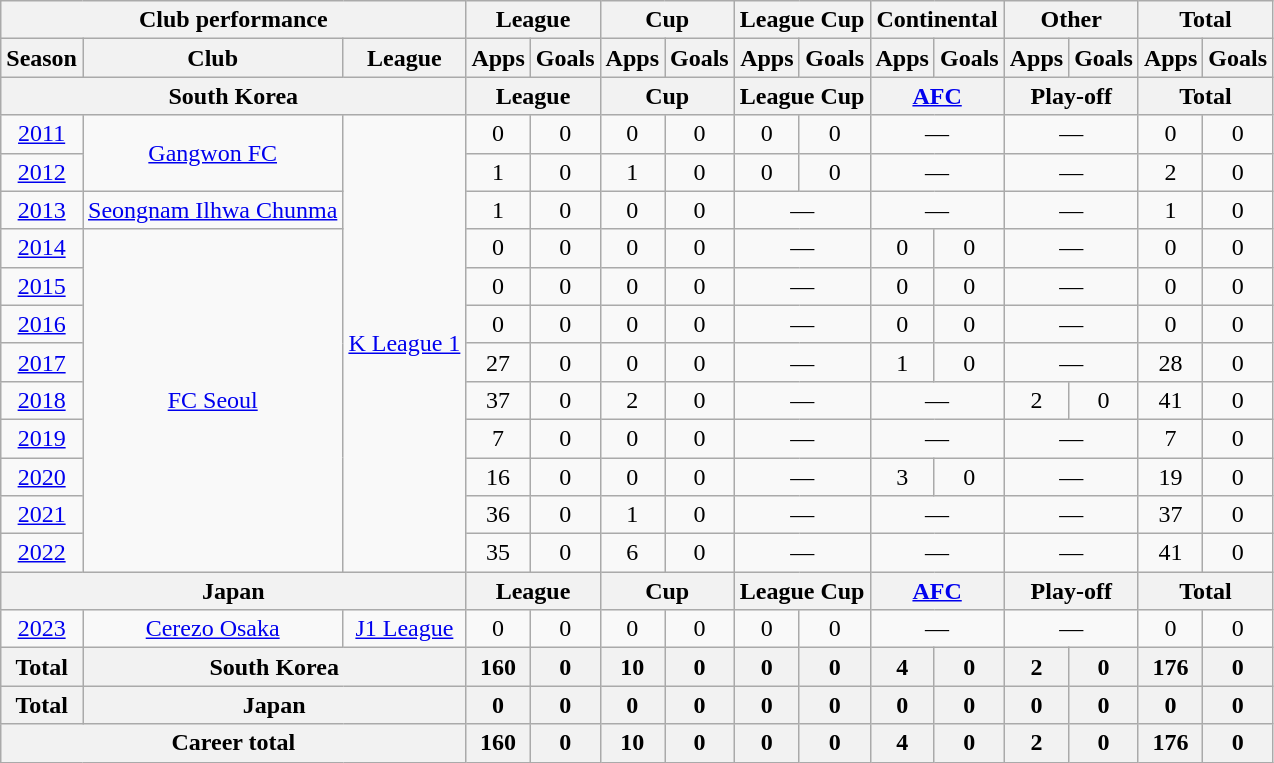<table class="wikitable" style="text-align:center">
<tr>
<th colspan=3>Club performance</th>
<th colspan=2>League</th>
<th colspan=2>Cup</th>
<th colspan=2>League Cup</th>
<th colspan=2>Continental</th>
<th colspan=2>Other</th>
<th colspan=2>Total</th>
</tr>
<tr>
<th>Season</th>
<th>Club</th>
<th>League</th>
<th>Apps</th>
<th>Goals</th>
<th>Apps</th>
<th>Goals</th>
<th>Apps</th>
<th>Goals</th>
<th>Apps</th>
<th>Goals</th>
<th>Apps</th>
<th>Goals</th>
<th>Apps</th>
<th>Goals</th>
</tr>
<tr>
<th colspan=3>South Korea</th>
<th colspan=2>League</th>
<th colspan=2>Cup</th>
<th colspan=2>League Cup</th>
<th colspan=2><a href='#'>AFC</a></th>
<th colspan=2>Play-off</th>
<th colspan=2>Total</th>
</tr>
<tr>
<td><a href='#'>2011</a></td>
<td rowspan=2><a href='#'>Gangwon FC</a></td>
<td rowspan=12><a href='#'>K League 1</a></td>
<td>0</td>
<td>0</td>
<td>0</td>
<td>0</td>
<td>0</td>
<td>0</td>
<td colspan=2>—</td>
<td colspan=2>—</td>
<td>0</td>
<td>0</td>
</tr>
<tr>
<td><a href='#'>2012</a></td>
<td>1</td>
<td>0</td>
<td>1</td>
<td>0</td>
<td>0</td>
<td>0</td>
<td colspan=2>—</td>
<td colspan=2>—</td>
<td>2</td>
<td>0</td>
</tr>
<tr>
<td><a href='#'>2013</a></td>
<td><a href='#'>Seongnam Ilhwa Chunma</a></td>
<td>1</td>
<td>0</td>
<td>0</td>
<td>0</td>
<td colspan=2>—</td>
<td colspan=2>—</td>
<td colspan=2>—</td>
<td>1</td>
<td>0</td>
</tr>
<tr>
<td><a href='#'>2014</a></td>
<td rowspan=9><a href='#'>FC Seoul</a></td>
<td>0</td>
<td>0</td>
<td>0</td>
<td>0</td>
<td colspan=2>—</td>
<td>0</td>
<td>0</td>
<td colspan=2>—</td>
<td>0</td>
<td>0</td>
</tr>
<tr>
<td><a href='#'>2015</a></td>
<td>0</td>
<td>0</td>
<td>0</td>
<td>0</td>
<td colspan=2>—</td>
<td>0</td>
<td>0</td>
<td colspan=2>—</td>
<td>0</td>
<td>0</td>
</tr>
<tr>
<td><a href='#'>2016</a></td>
<td>0</td>
<td>0</td>
<td>0</td>
<td>0</td>
<td colspan=2>—</td>
<td>0</td>
<td>0</td>
<td colspan=2>—</td>
<td>0</td>
<td>0</td>
</tr>
<tr>
<td><a href='#'>2017</a></td>
<td>27</td>
<td>0</td>
<td>0</td>
<td>0</td>
<td colspan=2>—</td>
<td>1</td>
<td>0</td>
<td colspan=2>—</td>
<td>28</td>
<td>0</td>
</tr>
<tr>
<td><a href='#'>2018</a></td>
<td>37</td>
<td>0</td>
<td>2</td>
<td>0</td>
<td colspan=2>—</td>
<td colspan=2>—</td>
<td>2</td>
<td>0</td>
<td>41</td>
<td>0</td>
</tr>
<tr>
<td><a href='#'>2019</a></td>
<td>7</td>
<td>0</td>
<td>0</td>
<td>0</td>
<td colspan=2>—</td>
<td colspan=2>—</td>
<td colspan=2>—</td>
<td>7</td>
<td>0</td>
</tr>
<tr>
<td><a href='#'>2020</a></td>
<td>16</td>
<td>0</td>
<td>0</td>
<td>0</td>
<td colspan=2>—</td>
<td>3</td>
<td>0</td>
<td colspan=2>—</td>
<td>19</td>
<td>0</td>
</tr>
<tr>
<td><a href='#'>2021</a></td>
<td>36</td>
<td>0</td>
<td>1</td>
<td>0</td>
<td colspan=2>—</td>
<td colspan=2>—</td>
<td colspan=2>—</td>
<td>37</td>
<td>0</td>
</tr>
<tr>
<td><a href='#'>2022</a></td>
<td>35</td>
<td>0</td>
<td>6</td>
<td>0</td>
<td colspan=2>—</td>
<td colspan=2>—</td>
<td colspan=2>—</td>
<td>41</td>
<td>0</td>
</tr>
<tr>
<th colspan=3>Japan</th>
<th colspan=2>League</th>
<th colspan=2>Cup</th>
<th colspan=2>League Cup</th>
<th colspan=2><a href='#'>AFC</a></th>
<th colspan=2>Play-off</th>
<th colspan=2>Total</th>
</tr>
<tr>
<td><a href='#'>2023</a></td>
<td><a href='#'>Cerezo Osaka</a></td>
<td><a href='#'>J1 League</a></td>
<td>0</td>
<td>0</td>
<td>0</td>
<td>0</td>
<td>0</td>
<td>0</td>
<td colspan=2>—</td>
<td colspan=2>—</td>
<td>0</td>
<td>0</td>
</tr>
<tr>
<th>Total</th>
<th colspan=2>South Korea</th>
<th>160</th>
<th>0</th>
<th>10</th>
<th>0</th>
<th>0</th>
<th>0</th>
<th>4</th>
<th>0</th>
<th>2</th>
<th>0</th>
<th>176</th>
<th>0</th>
</tr>
<tr>
<th>Total</th>
<th colspan=2>Japan</th>
<th>0</th>
<th>0</th>
<th>0</th>
<th>0</th>
<th>0</th>
<th>0</th>
<th>0</th>
<th>0</th>
<th>0</th>
<th>0</th>
<th>0</th>
<th>0</th>
</tr>
<tr>
<th colspan=3>Career total</th>
<th>160</th>
<th>0</th>
<th>10</th>
<th>0</th>
<th>0</th>
<th>0</th>
<th>4</th>
<th>0</th>
<th>2</th>
<th>0</th>
<th>176</th>
<th>0</th>
</tr>
</table>
